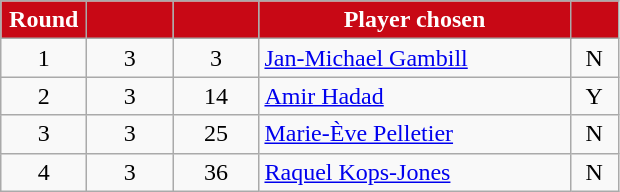<table class="wikitable" style="text-align:left">
<tr>
<th style="background:#C80815; color:white" width="50px">Round</th>
<th style="background:#C80815; color:white" width="50px"></th>
<th style="background:#C80815; color:white" width="50px"></th>
<th style="background:#C80815; color:white" width="200px">Player chosen</th>
<th style="background:#C80815; color:white" width="25px"></th>
</tr>
<tr>
<td style="text-align:center">1</td>
<td style="text-align:center">3</td>
<td style="text-align:center">3</td>
<td> <a href='#'>Jan-Michael Gambill</a></td>
<td style="text-align:center">N</td>
</tr>
<tr>
<td style="text-align:center">2</td>
<td style="text-align:center">3</td>
<td style="text-align:center">14</td>
<td> <a href='#'>Amir Hadad</a></td>
<td style="text-align:center">Y</td>
</tr>
<tr>
<td style="text-align:center">3</td>
<td style="text-align:center">3</td>
<td style="text-align:center">25</td>
<td> <a href='#'>Marie-Ève Pelletier</a></td>
<td style="text-align:center">N</td>
</tr>
<tr>
<td style="text-align:center">4</td>
<td style="text-align:center">3</td>
<td style="text-align:center">36</td>
<td> <a href='#'>Raquel Kops-Jones</a></td>
<td style="text-align:center">N</td>
</tr>
</table>
